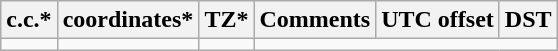<table class="wikitable sortable">
<tr>
<th>c.c.*</th>
<th>coordinates*</th>
<th>TZ*</th>
<th>Comments</th>
<th>UTC offset</th>
<th>DST</th>
</tr>
<tr --->
<td></td>
<td></td>
<td></td>
</tr>
</table>
